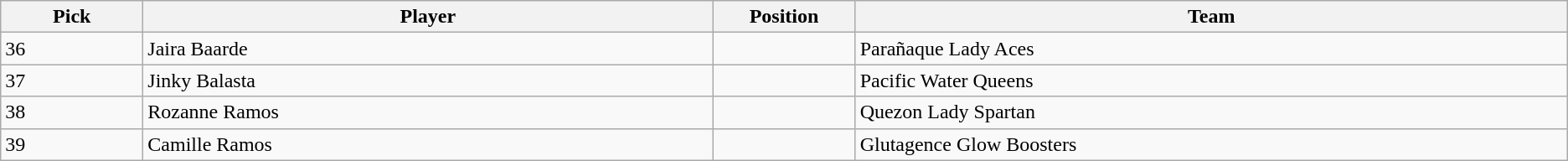<table class="wikitable sortable">
<tr>
<th style="width:5%;">Pick</th>
<th style="width:20%;">Player</th>
<th style="width:5%;">Position</th>
<th style="width:25%;">Team</th>
</tr>
<tr>
<td>36</td>
<td>Jaira Baarde</td>
<td></td>
<td>Parañaque Lady Aces</td>
</tr>
<tr>
<td>37</td>
<td>Jinky Balasta</td>
<td></td>
<td>Pacific Water Queens</td>
</tr>
<tr>
<td>38</td>
<td>Rozanne Ramos</td>
<td></td>
<td>Quezon Lady Spartan</td>
</tr>
<tr>
<td>39</td>
<td>Camille Ramos</td>
<td></td>
<td>Glutagence Glow Boosters</td>
</tr>
</table>
